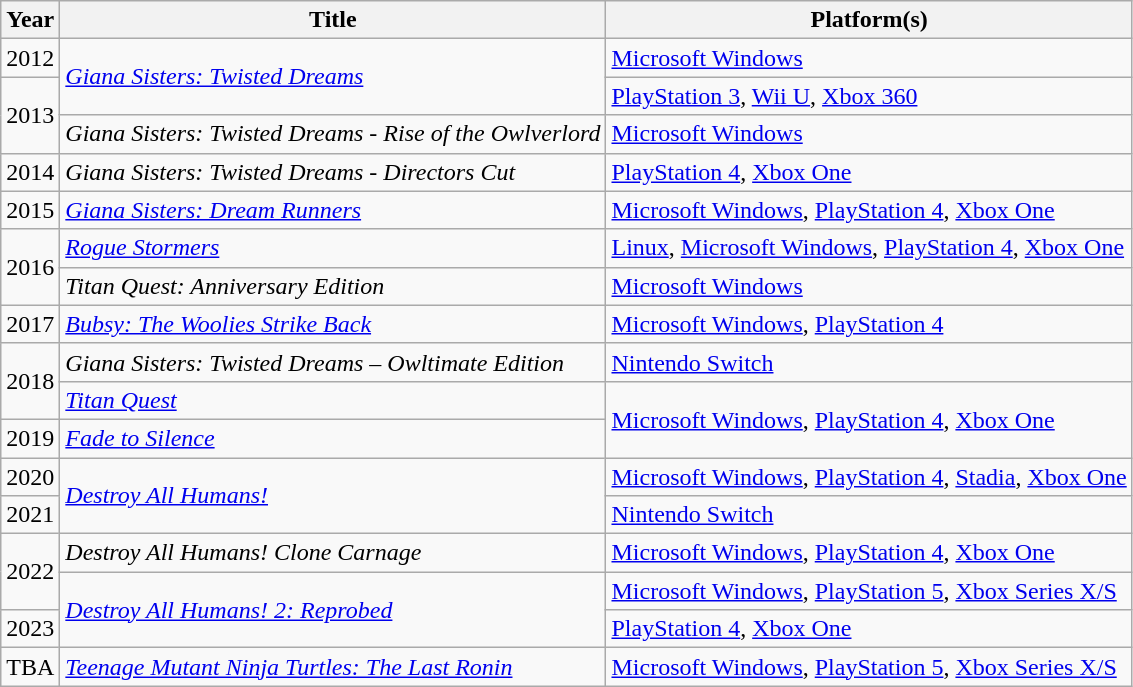<table class="wikitable sortable">
<tr>
<th>Year</th>
<th>Title</th>
<th>Platform(s)</th>
</tr>
<tr>
<td>2012</td>
<td rowspan="2"><em><a href='#'>Giana Sisters: Twisted Dreams</a></em></td>
<td><a href='#'>Microsoft Windows</a></td>
</tr>
<tr>
<td rowspan="2">2013</td>
<td><a href='#'>PlayStation 3</a>, <a href='#'>Wii U</a>, <a href='#'>Xbox 360</a></td>
</tr>
<tr>
<td><em>Giana Sisters: Twisted Dreams - Rise of the Owlverlord</em></td>
<td><a href='#'>Microsoft Windows</a></td>
</tr>
<tr>
<td>2014</td>
<td><em>Giana Sisters: Twisted Dreams - Directors Cut</em></td>
<td><a href='#'>PlayStation 4</a>, <a href='#'>Xbox One</a></td>
</tr>
<tr>
<td>2015</td>
<td><em><a href='#'>Giana Sisters: Dream Runners</a></em></td>
<td><a href='#'>Microsoft Windows</a>, <a href='#'>PlayStation 4</a>, <a href='#'>Xbox One</a></td>
</tr>
<tr>
<td rowspan="2">2016</td>
<td><em><a href='#'>Rogue Stormers</a></em></td>
<td><a href='#'>Linux</a>, <a href='#'>Microsoft Windows</a>, <a href='#'>PlayStation 4</a>, <a href='#'>Xbox One</a></td>
</tr>
<tr>
<td><em>Titan Quest: Anniversary Edition</em></td>
<td><a href='#'>Microsoft Windows</a></td>
</tr>
<tr>
<td>2017</td>
<td><em><a href='#'>Bubsy: The Woolies Strike Back</a></em></td>
<td><a href='#'>Microsoft Windows</a>, <a href='#'>PlayStation 4</a></td>
</tr>
<tr>
<td rowspan="2">2018</td>
<td><em>Giana Sisters: Twisted Dreams – Owltimate Edition</em></td>
<td><a href='#'>Nintendo Switch</a></td>
</tr>
<tr>
<td><em><a href='#'>Titan Quest</a></em></td>
<td rowspan="2"><a href='#'>Microsoft Windows</a>, <a href='#'>PlayStation 4</a>, <a href='#'>Xbox One</a></td>
</tr>
<tr>
<td>2019</td>
<td><em><a href='#'>Fade to Silence</a></em></td>
</tr>
<tr>
<td>2020</td>
<td rowspan="2"><em><a href='#'>Destroy All Humans!</a></em></td>
<td><a href='#'>Microsoft Windows</a>, <a href='#'>PlayStation 4</a>, <a href='#'>Stadia</a>, <a href='#'>Xbox One</a></td>
</tr>
<tr>
<td>2021</td>
<td><a href='#'>Nintendo Switch</a></td>
</tr>
<tr>
<td rowspan="2">2022</td>
<td><em>Destroy All Humans! Clone Carnage</em></td>
<td><a href='#'>Microsoft Windows</a>, <a href='#'>PlayStation 4</a>, <a href='#'>Xbox One</a></td>
</tr>
<tr>
<td rowspan="2"><em><a href='#'>Destroy All Humans! 2: Reprobed</a></em></td>
<td><a href='#'>Microsoft Windows</a>, <a href='#'>PlayStation 5</a>, <a href='#'>Xbox Series X/S</a></td>
</tr>
<tr>
<td>2023</td>
<td><a href='#'>PlayStation 4</a>, <a href='#'>Xbox One</a></td>
</tr>
<tr>
<td>TBA</td>
<td><em><a href='#'>Teenage Mutant Ninja Turtles: The Last Ronin</a></em></td>
<td><a href='#'>Microsoft Windows</a>, <a href='#'>PlayStation 5</a>, <a href='#'>Xbox Series X/S</a></td>
</tr>
</table>
